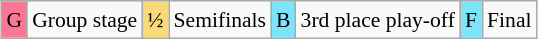<table class="wikitable" style="margin:0.5em auto; font-size:90%; line-height:1.25em;">
<tr>
<td bgcolor="#FA7894" align=center>G</td>
<td>Group stage</td>
<td bgcolor="#FAD978" align=center>½</td>
<td>Semifinals</td>
<td bgcolor="#7DE5FA" align=center>B</td>
<td>3rd place play-off</td>
<td bgcolor="#7DE5FA" align=center>F</td>
<td>Final</td>
</tr>
</table>
